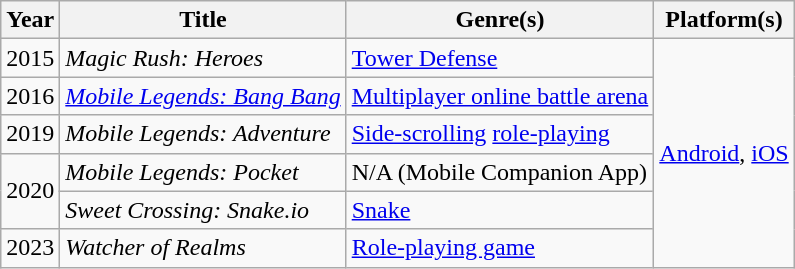<table class="wikitable sortable">
<tr>
<th>Year</th>
<th>Title</th>
<th>Genre(s)</th>
<th>Platform(s)</th>
</tr>
<tr>
<td>2015</td>
<td><em>Magic Rush: Heroes</em></td>
<td><a href='#'>Tower Defense</a></td>
<td rowspan=6><a href='#'>Android</a>, <a href='#'>iOS</a></td>
</tr>
<tr>
<td>2016</td>
<td><em><a href='#'>Mobile Legends: Bang Bang</a></em></td>
<td><a href='#'>Multiplayer online battle arena</a></td>
</tr>
<tr>
<td>2019</td>
<td><em>Mobile Legends: Adventure</em></td>
<td><a href='#'>Side-scrolling</a> <a href='#'>role-playing</a></td>
</tr>
<tr>
<td rowspan="2">2020</td>
<td><em>Mobile Legends: Pocket</em></td>
<td>N/A (Mobile Companion App)</td>
</tr>
<tr>
<td><em>Sweet Crossing: Snake.io</em></td>
<td><a href='#'>Snake</a></td>
</tr>
<tr>
<td rowspan="3">2023</td>
<td><em>Watcher of Realms</em></td>
<td><a href='#'>Role-playing game</a></td>
</tr>
</table>
